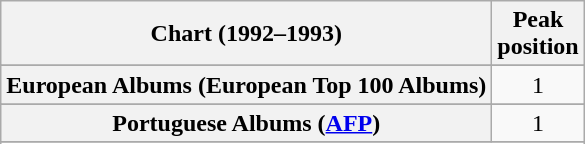<table class="wikitable sortable plainrowheaders" style="text-align:center;">
<tr>
<th scope="col">Chart (1992–1993)</th>
<th scope="col">Peak<br>position</th>
</tr>
<tr>
</tr>
<tr>
</tr>
<tr>
</tr>
<tr>
</tr>
<tr>
<th scope="row">European Albums (European Top 100 Albums)</th>
<td>1</td>
</tr>
<tr>
</tr>
<tr>
</tr>
<tr>
</tr>
<tr>
</tr>
<tr>
<th scope="row">Portuguese Albums (<a href='#'>AFP</a>)</th>
<td style="text-align:center;">1</td>
</tr>
<tr>
</tr>
<tr>
</tr>
<tr>
</tr>
<tr>
</tr>
<tr>
</tr>
</table>
